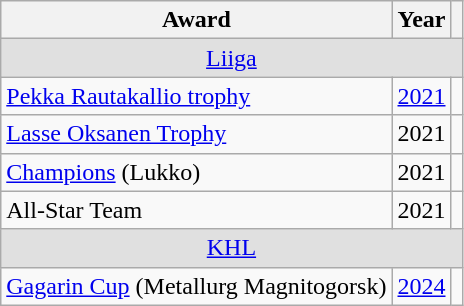<table class="wikitable">
<tr>
<th>Award</th>
<th>Year</th>
<th></th>
</tr>
<tr ALIGN="center" bgcolor="#e0e0e0">
<td colspan="3"><a href='#'>Liiga</a></td>
</tr>
<tr>
<td><a href='#'>Pekka Rautakallio trophy</a></td>
<td><a href='#'>2021</a></td>
<td></td>
</tr>
<tr>
<td><a href='#'>Lasse Oksanen Trophy</a></td>
<td>2021</td>
<td></td>
</tr>
<tr>
<td><a href='#'>Champions</a> (Lukko)</td>
<td>2021</td>
<td></td>
</tr>
<tr>
<td>All-Star Team</td>
<td>2021</td>
<td></td>
</tr>
<tr ALIGN="center" bgcolor="#e0e0e0">
<td colspan="3"><a href='#'>KHL</a></td>
</tr>
<tr>
<td><a href='#'>Gagarin Cup</a> (Metallurg Magnitogorsk)</td>
<td><a href='#'>2024</a></td>
<td></td>
</tr>
</table>
